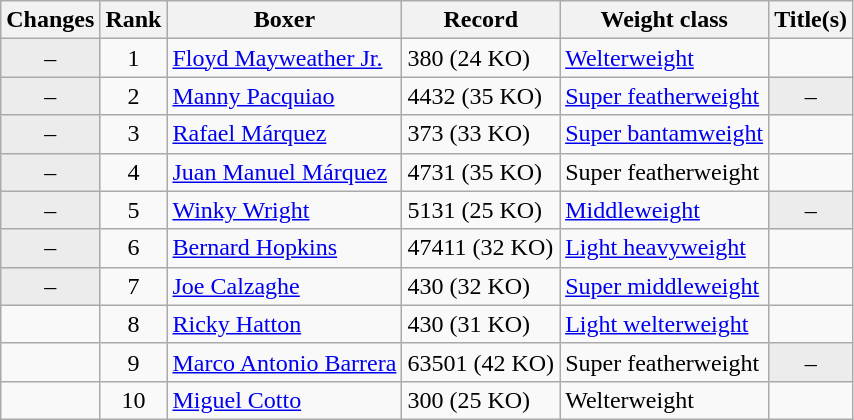<table class="wikitable ">
<tr>
<th>Changes</th>
<th>Rank</th>
<th>Boxer</th>
<th>Record</th>
<th>Weight class</th>
<th>Title(s)</th>
</tr>
<tr>
<td align=center bgcolor=#ECECEC>–</td>
<td align=center>1</td>
<td><a href='#'>Floyd Mayweather Jr.</a></td>
<td>380 (24 KO)</td>
<td><a href='#'>Welterweight</a></td>
<td></td>
</tr>
<tr>
<td align=center bgcolor=#ECECEC>–</td>
<td align=center>2</td>
<td><a href='#'>Manny Pacquiao</a></td>
<td>4432 (35 KO)</td>
<td><a href='#'>Super featherweight</a></td>
<td align=center bgcolor=#ECECEC data-sort-value="Z">–</td>
</tr>
<tr>
<td align=center bgcolor=#ECECEC>–</td>
<td align=center>3</td>
<td><a href='#'>Rafael Márquez</a></td>
<td>373 (33 KO)</td>
<td><a href='#'>Super bantamweight</a></td>
<td></td>
</tr>
<tr>
<td align=center bgcolor=#ECECEC>–</td>
<td align=center>4</td>
<td><a href='#'>Juan Manuel Márquez</a></td>
<td>4731 (35 KO)</td>
<td>Super featherweight</td>
<td></td>
</tr>
<tr>
<td align=center bgcolor=#ECECEC>–</td>
<td align=center>5</td>
<td><a href='#'>Winky Wright</a></td>
<td>5131 (25 KO)</td>
<td><a href='#'>Middleweight</a></td>
<td align=center bgcolor=#ECECEC data-sort-value="Z">–</td>
</tr>
<tr>
<td align=center bgcolor=#ECECEC>–</td>
<td align=center>6</td>
<td><a href='#'>Bernard Hopkins</a></td>
<td>47411 (32 KO)</td>
<td><a href='#'>Light heavyweight</a></td>
<td></td>
</tr>
<tr>
<td align=center bgcolor=#ECECEC>–</td>
<td align=center>7</td>
<td><a href='#'>Joe Calzaghe</a></td>
<td>430 (32 KO)</td>
<td><a href='#'>Super middleweight</a></td>
<td></td>
</tr>
<tr>
<td align=center></td>
<td align=center>8</td>
<td><a href='#'>Ricky Hatton</a></td>
<td>430 (31 KO)</td>
<td><a href='#'>Light welterweight</a></td>
<td></td>
</tr>
<tr>
<td align=center></td>
<td align=center>9</td>
<td><a href='#'>Marco Antonio Barrera</a></td>
<td>63501 (42 KO)</td>
<td>Super featherweight</td>
<td align=center bgcolor=#ECECEC data-sort-value="Z">–</td>
</tr>
<tr>
<td align=center></td>
<td align=center>10</td>
<td><a href='#'>Miguel Cotto</a></td>
<td>300 (25 KO)</td>
<td>Welterweight</td>
<td></td>
</tr>
</table>
